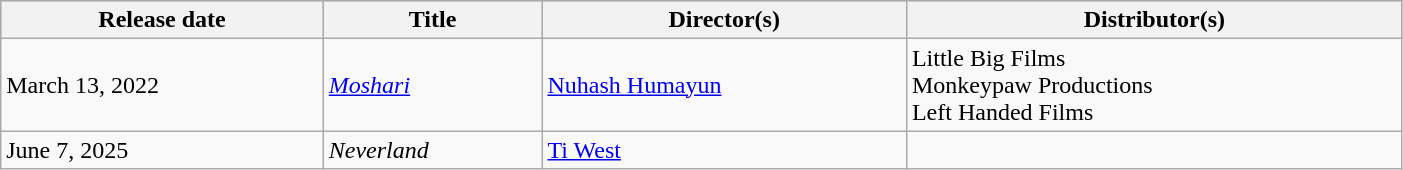<table class="wikitable" style="width:74%;">
<tr style="background:#b0c4de; text-align:center;">
<th>Release date</th>
<th>Title</th>
<th>Director(s)</th>
<th>Distributor(s)</th>
</tr>
<tr>
<td>March 13, 2022</td>
<td><em><a href='#'>Moshari</a></em></td>
<td><a href='#'>Nuhash Humayun</a></td>
<td>Little Big Films<br>Monkeypaw Productions<br>Left Handed Films</td>
</tr>
<tr>
<td>June 7, 2025</td>
<td><em>Neverland</em></td>
<td><a href='#'>Ti West</a></td>
<td></td>
</tr>
</table>
